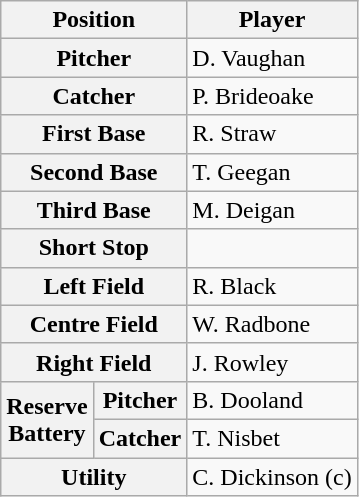<table class="wikitable" border="1">
<tr>
<th colspan=2>Position</th>
<th>Player</th>
</tr>
<tr>
<th colspan=2>Pitcher</th>
<td> D. Vaughan</td>
</tr>
<tr>
<th colspan=2>Catcher</th>
<td> P. Brideoake</td>
</tr>
<tr>
<th colspan=2>First Base</th>
<td> R. Straw</td>
</tr>
<tr>
<th colspan=2>Second Base</th>
<td> T. Geegan</td>
</tr>
<tr>
<th colspan=2>Third Base</th>
<td> M. Deigan</td>
</tr>
<tr>
<th colspan=2>Short Stop</th>
<td> </td>
</tr>
<tr>
<th colspan=2>Left Field</th>
<td> R. Black</td>
</tr>
<tr>
<th colspan=2>Centre Field</th>
<td> W. Radbone</td>
</tr>
<tr>
<th colspan=2>Right Field</th>
<td> J. Rowley</td>
</tr>
<tr>
<th rowspan=2>Reserve<br>Battery</th>
<th>Pitcher</th>
<td> B. Dooland</td>
</tr>
<tr>
<th>Catcher</th>
<td> T. Nisbet</td>
</tr>
<tr>
<th colspan=2>Utility</th>
<td> C. Dickinson (c)</td>
</tr>
</table>
